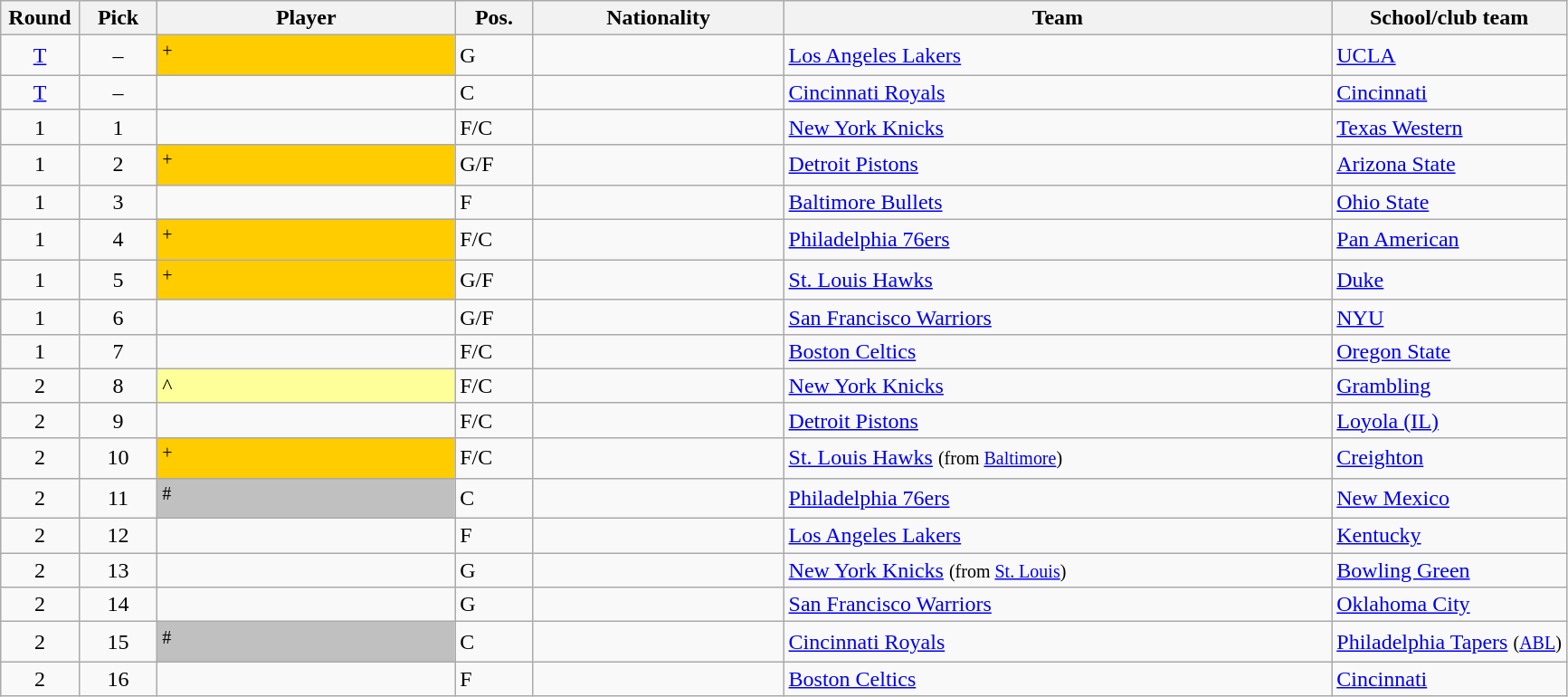<table class="wikitable sortable">
<tr>
<th width="5%">Round</th>
<th width="5%">Pick</th>
<th width="19%">Player</th>
<th width="5%">Pos.</th>
<th width="16%">Nationality</th>
<th width="35%">Team</th>
<th width="20%">School/club team</th>
</tr>
<tr>
<td align=center><a href='#'>T</a></td>
<td align=center>–</td>
<td bgcolor="#FFCC00"><sup>+</sup></td>
<td>G</td>
<td></td>
<td><a href='#'>Los Angeles Lakers</a></td>
<td><a href='#'>UCLA</a></td>
</tr>
<tr>
<td align=center><a href='#'>T</a></td>
<td align=center>–</td>
<td></td>
<td>C</td>
<td></td>
<td><a href='#'>Cincinnati Royals</a></td>
<td><a href='#'>Cincinnati</a></td>
</tr>
<tr>
<td align=center>1</td>
<td align=center>1</td>
<td></td>
<td>F/C</td>
<td></td>
<td><a href='#'>New York Knicks</a></td>
<td><a href='#'>Texas Western</a></td>
</tr>
<tr>
<td align=center>1</td>
<td align=center>2</td>
<td bgcolor="#FFCC00"><sup>+</sup></td>
<td>G/F</td>
<td></td>
<td><a href='#'>Detroit Pistons</a></td>
<td><a href='#'>Arizona State</a></td>
</tr>
<tr>
<td align=center>1</td>
<td align=center>3</td>
<td></td>
<td>F</td>
<td></td>
<td><a href='#'>Baltimore Bullets</a></td>
<td><a href='#'>Ohio State</a></td>
</tr>
<tr>
<td align=center>1</td>
<td align=center>4</td>
<td bgcolor="#FFCC00"><sup>+</sup></td>
<td>F/C</td>
<td></td>
<td><a href='#'>Philadelphia 76ers</a></td>
<td><a href='#'>Pan American</a></td>
</tr>
<tr>
<td align=center>1</td>
<td align=center>5</td>
<td bgcolor="#FFCC00"><sup>+</sup></td>
<td>G/F</td>
<td></td>
<td><a href='#'>St. Louis Hawks</a></td>
<td><a href='#'>Duke</a></td>
</tr>
<tr>
<td align=center>1</td>
<td align=center>6</td>
<td></td>
<td>G/F</td>
<td></td>
<td><a href='#'>San Francisco Warriors</a></td>
<td><a href='#'>NYU</a></td>
</tr>
<tr>
<td align=center>1</td>
<td align=center>7</td>
<td></td>
<td>F/C</td>
<td></td>
<td><a href='#'>Boston Celtics</a></td>
<td><a href='#'>Oregon State</a></td>
</tr>
<tr>
<td align=center>2</td>
<td align=center>8</td>
<td bgcolor="#FFFF99">^</td>
<td>F/C</td>
<td></td>
<td><a href='#'>New York Knicks</a></td>
<td><a href='#'>Grambling</a></td>
</tr>
<tr>
<td align=center>2</td>
<td align=center>9</td>
<td></td>
<td>F/C</td>
<td></td>
<td><a href='#'>Detroit Pistons</a></td>
<td><a href='#'>Loyola (IL)</a></td>
</tr>
<tr>
<td align=center>2</td>
<td align=center>10</td>
<td bgcolor="#FFCC00"><sup>+</sup></td>
<td>F/C</td>
<td></td>
<td><a href='#'>St. Louis Hawks</a> <small>(from <a href='#'>Baltimore</a>)</small></td>
<td><a href='#'>Creighton</a></td>
</tr>
<tr>
<td align=center>2</td>
<td align=center>11</td>
<td bgcolor="#C0C0C0"><sup>#</sup></td>
<td>C</td>
<td></td>
<td><a href='#'>Philadelphia 76ers</a></td>
<td><a href='#'>New Mexico</a></td>
</tr>
<tr>
<td align=center>2</td>
<td align=center>12</td>
<td></td>
<td>F</td>
<td></td>
<td><a href='#'>Los Angeles Lakers</a></td>
<td><a href='#'>Kentucky</a></td>
</tr>
<tr>
<td align=center>2</td>
<td align=center>13</td>
<td></td>
<td>G</td>
<td></td>
<td><a href='#'>New York Knicks</a> <small>(from <a href='#'>St. Louis</a>)</small></td>
<td><a href='#'>Bowling Green</a></td>
</tr>
<tr>
<td align=center>2</td>
<td align=center>14</td>
<td></td>
<td>G</td>
<td></td>
<td><a href='#'>San Francisco Warriors</a></td>
<td><a href='#'>Oklahoma City</a></td>
</tr>
<tr>
<td align=center>2</td>
<td align=center>15</td>
<td bgcolor="#C0C0C0"><sup>#</sup></td>
<td>C</td>
<td></td>
<td><a href='#'>Cincinnati Royals</a></td>
<td><a href='#'>Philadelphia Tapers</a> <small>(<a href='#'>ABL</a>)</small></td>
</tr>
<tr>
<td align=center>2</td>
<td align=center>16</td>
<td></td>
<td>F</td>
<td></td>
<td><a href='#'>Boston Celtics</a></td>
<td><a href='#'>Cincinnati</a></td>
</tr>
</table>
